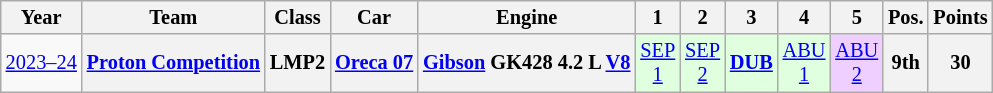<table class="wikitable" style="text-align:center; font-size:85%">
<tr>
<th>Year</th>
<th>Team</th>
<th>Class</th>
<th>Car</th>
<th>Engine</th>
<th>1</th>
<th>2</th>
<th>3</th>
<th>4</th>
<th>5</th>
<th>Pos.</th>
<th>Points</th>
</tr>
<tr>
<td><a href='#'>2023–24</a></td>
<th><a href='#'>Proton Competition</a></th>
<th>LMP2</th>
<th><a href='#'>Oreca 07</a></th>
<th><a href='#'>Gibson</a> GK428 4.2 L <a href='#'>V8</a></th>
<td style="background:#DFFFDF;"><a href='#'>SEP<br>1</a><br></td>
<td style="background:#DFFFDF;"><a href='#'>SEP<br>2</a><br></td>
<td style="background:#DFFFDF;"><strong><a href='#'>DUB</a></strong><br></td>
<td style="background:#DFFFDF;"><a href='#'>ABU<br>1</a><br></td>
<td style="background:#EFCFFF;"><a href='#'>ABU<br>2</a><br></td>
<th>9th</th>
<th>30</th>
</tr>
</table>
